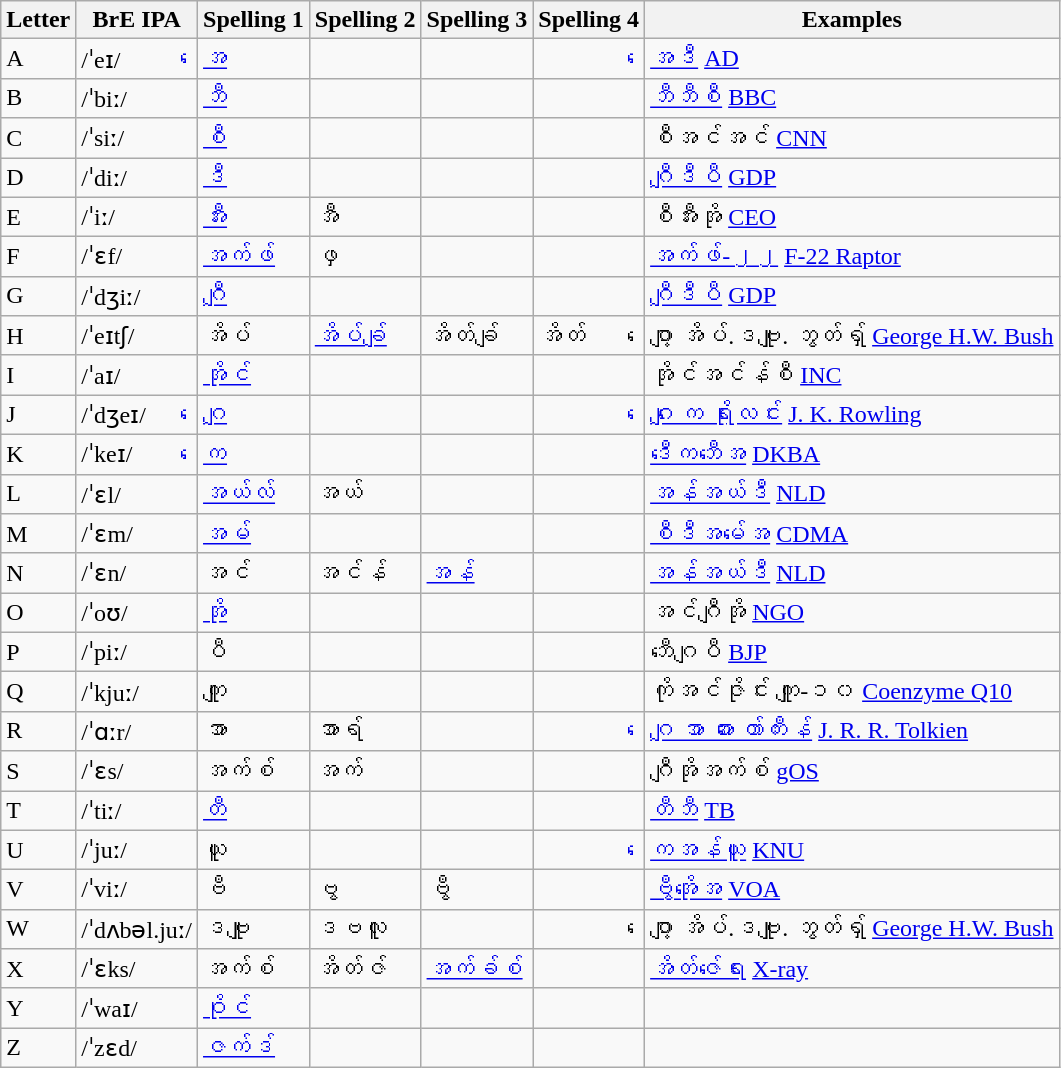<table class="wikitable">
<tr>
<th>Letter</th>
<th>BrE IPA</th>
<th>Spelling 1</th>
<th>Spelling 2</th>
<th>Spelling 3</th>
<th>Spelling 4</th>
<th>Examples</th>
</tr>
<tr>
<td>A</td>
<td>/ˈeɪ/</td>
<td><a href='#'>အေ</a></td>
<td></td>
<td></td>
<td></td>
<td><a href='#'>အေဒီ</a> <a href='#'>AD</a></td>
</tr>
<tr>
<td>B</td>
<td>/ˈbiː/</td>
<td><a href='#'>ဘီ</a></td>
<td></td>
<td></td>
<td></td>
<td><a href='#'>ဘီဘီစီ</a> <a href='#'>BBC</a></td>
</tr>
<tr>
<td>C</td>
<td>/ˈsiː/</td>
<td><a href='#'>စီ</a></td>
<td></td>
<td></td>
<td></td>
<td>စီအင်အင် <a href='#'>CNN</a></td>
</tr>
<tr>
<td>D</td>
<td>/ˈdiː/</td>
<td><a href='#'>ဒီ</a></td>
<td></td>
<td></td>
<td></td>
<td><a href='#'>ဂျီဒီပီ</a> <a href='#'>GDP</a></td>
</tr>
<tr>
<td>E</td>
<td>/ˈiː/</td>
<td><a href='#'>အီး</a></td>
<td>အီ</td>
<td></td>
<td></td>
<td>စီအီးအို <a href='#'>CEO</a></td>
</tr>
<tr>
<td>F</td>
<td>/ˈɛf/</td>
<td><a href='#'>အက်ဖ်</a></td>
<td>ဖှ</td>
<td></td>
<td></td>
<td><a href='#'>အက်ဖ်-၂၂</a> <a href='#'>F-22 Raptor</a></td>
</tr>
<tr>
<td>G</td>
<td>/ˈdʒiː/</td>
<td><a href='#'>ဂျီ</a></td>
<td></td>
<td></td>
<td></td>
<td><a href='#'>ဂျီဒီပီ</a> <a href='#'>GDP</a></td>
</tr>
<tr>
<td>H</td>
<td>/ˈeɪtʃ/</td>
<td>အိပ်</td>
<td><a href='#'>အိပ်ချ်</a></td>
<td>အိတ်ချ်</td>
<td>အိတ်</td>
<td>ဂျော့ အိပ်.ဒဗျူ. ဘွတ်ရှ် <a href='#'>George H.W. Bush</a></td>
</tr>
<tr>
<td>I</td>
<td>/ˈaɪ/</td>
<td><a href='#'>အိုင်</a></td>
<td></td>
<td></td>
<td></td>
<td>အိုင်အင်န်စီ <a href='#'>INC</a></td>
</tr>
<tr>
<td>J</td>
<td>/ˈdʒeɪ/</td>
<td><a href='#'>ဂျေ</a></td>
<td></td>
<td></td>
<td></td>
<td><a href='#'>ဂျေ ကေ ရိုးလင်း</a> <a href='#'>J. K. Rowling</a></td>
</tr>
<tr>
<td>K</td>
<td>/ˈkeɪ/</td>
<td><a href='#'>ကေ</a></td>
<td></td>
<td></td>
<td></td>
<td><a href='#'>ဒီကေဘီအေ</a> <a href='#'>DKBA</a></td>
</tr>
<tr>
<td>L</td>
<td>/ˈɛl/</td>
<td><a href='#'>အယ်လ်</a></td>
<td>အယ်</td>
<td></td>
<td></td>
<td><a href='#'>အန်အယ်ဒီ</a> <a href='#'>NLD</a></td>
</tr>
<tr>
<td>M</td>
<td>/ˈɛm/</td>
<td><a href='#'>အမ်</a></td>
<td></td>
<td></td>
<td></td>
<td><a href='#'>စီဒီအမ်အေ</a> <a href='#'>CDMA</a></td>
</tr>
<tr>
<td>N</td>
<td>/ˈɛn/</td>
<td>အင်</td>
<td>အင်န်</td>
<td><a href='#'>အန်</a></td>
<td></td>
<td><a href='#'>အန်အယ်ဒီ</a> <a href='#'>NLD</a></td>
</tr>
<tr>
<td>O</td>
<td>/ˈoʊ/</td>
<td><a href='#'>အို</a></td>
<td></td>
<td></td>
<td></td>
<td>အင်ဂျီအို <a href='#'>NGO</a></td>
</tr>
<tr>
<td>P</td>
<td>/ˈpiː/</td>
<td>ပီ</td>
<td></td>
<td></td>
<td></td>
<td>ဘီဂျေပီ <a href='#'>BJP</a></td>
</tr>
<tr>
<td>Q</td>
<td>/ˈkjuː/</td>
<td>ကျူ</td>
<td></td>
<td></td>
<td></td>
<td>ကိုအင်ဇိုင်း ကျူ-၁၀ <a href='#'>Coenzyme Q10</a></td>
</tr>
<tr>
<td>R</td>
<td>/ˈɑːr/</td>
<td>အာ</td>
<td>အာရ်</td>
<td></td>
<td></td>
<td><a href='#'>ဂျေ အာ အာ တော်ကီးန်</a> <a href='#'>J. R. R. Tolkien</a></td>
</tr>
<tr>
<td>S</td>
<td>/ˈɛs/</td>
<td>အက်စ်</td>
<td>အက်</td>
<td></td>
<td></td>
<td>ဂျီအိုအက်စ် <a href='#'>gOS</a></td>
</tr>
<tr>
<td>T</td>
<td>/ˈtiː/</td>
<td><a href='#'>တီ</a></td>
<td></td>
<td></td>
<td></td>
<td><a href='#'>တီဘီ</a> <a href='#'>TB</a></td>
</tr>
<tr>
<td>U</td>
<td>/ˈjuː/</td>
<td>ယူ</td>
<td></td>
<td></td>
<td></td>
<td><a href='#'>ကေအန်ယူ</a> <a href='#'>KNU</a></td>
</tr>
<tr>
<td>V</td>
<td>/ˈviː/</td>
<td>ဗီ</td>
<td>ဗွ</td>
<td>ဗွီ</td>
<td></td>
<td><a href='#'>ဗွီအိုအေ</a> <a href='#'>VOA</a></td>
</tr>
<tr>
<td>W</td>
<td>/ˈdʌbəl.juː/</td>
<td>ဒဗျူ</td>
<td>ဒဗလူ</td>
<td></td>
<td></td>
<td>ဂျော့ အိပ်.ဒဗျူ. ဘွတ်ရှ် <a href='#'>George H.W. Bush</a></td>
</tr>
<tr>
<td>X</td>
<td>/ˈɛks/</td>
<td>အက်စ်</td>
<td>အိတ်ဇ်</td>
<td><a href='#'>အက်ခ်စ်</a></td>
<td></td>
<td><a href='#'>အိတ်ဇ်ရေး</a> <a href='#'>X-ray</a></td>
</tr>
<tr>
<td>Y</td>
<td>/ˈwaɪ/</td>
<td><a href='#'>ဝိုင်</a></td>
<td></td>
<td></td>
<td></td>
<td></td>
</tr>
<tr>
<td>Z</td>
<td>/ˈzɛd/</td>
<td><a href='#'>ဇက်ဒ်</a></td>
<td></td>
<td></td>
<td></td>
<td></td>
</tr>
</table>
